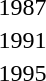<table>
<tr>
<td rowspan=2>1987<br></td>
<td rowspan=2></td>
<td rowspan=2></td>
<td></td>
</tr>
<tr>
<td></td>
</tr>
<tr>
<td rowspan=2>1991<br></td>
<td rowspan=2></td>
<td rowspan=2></td>
<td></td>
</tr>
<tr>
<td></td>
</tr>
<tr>
<td>1995</td>
<td></td>
<td></td>
<td><br></td>
</tr>
</table>
